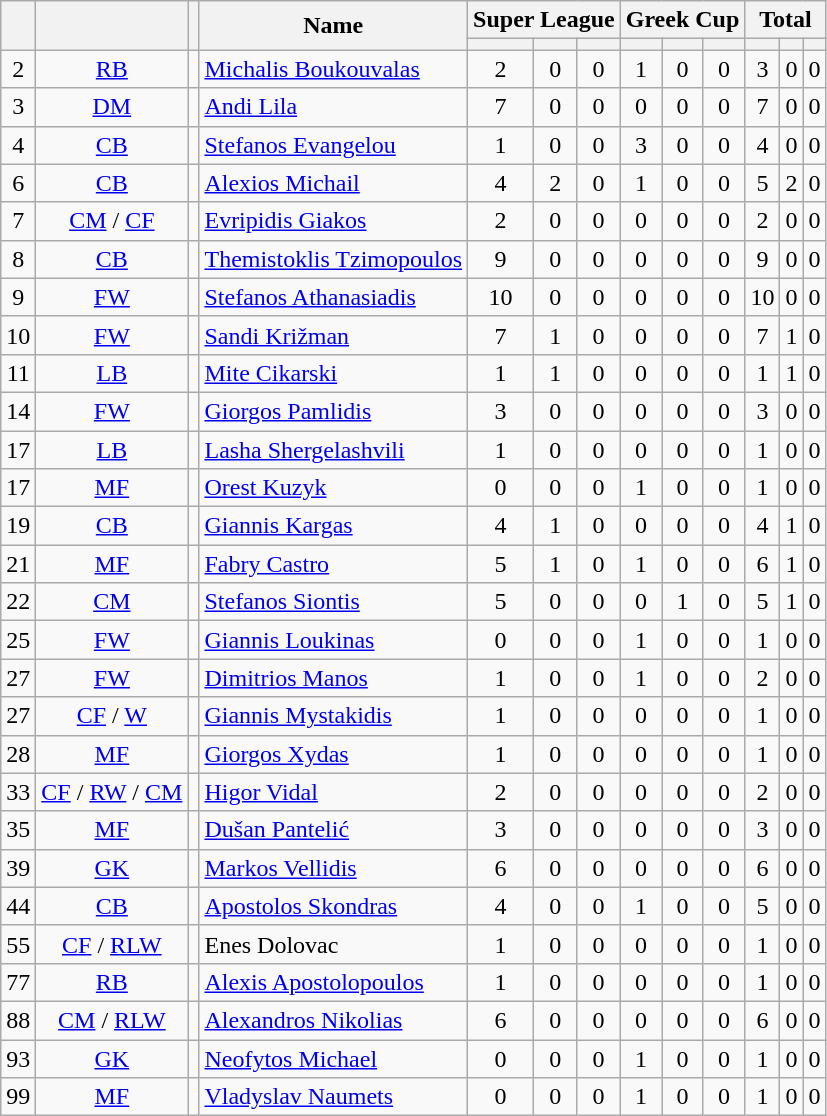<table class="wikitable sortable" style="text-align:center">
<tr>
<th rowspan="2"></th>
<th rowspan="2"></th>
<th rowspan="2"></th>
<th rowspan="2">Name</th>
<th colspan="3">Super League</th>
<th colspan="3">Greek Cup</th>
<th colspan="3">Total</th>
</tr>
<tr>
<th></th>
<th></th>
<th></th>
<th></th>
<th></th>
<th></th>
<th></th>
<th></th>
<th></th>
</tr>
<tr>
<td>2</td>
<td><a href='#'>RB</a></td>
<td></td>
<td align=left><a href='#'>Michalis Boukouvalas</a></td>
<td>2</td>
<td>0</td>
<td>0</td>
<td>1</td>
<td>0</td>
<td>0</td>
<td>3</td>
<td>0</td>
<td>0</td>
</tr>
<tr>
<td>3</td>
<td><a href='#'>DM</a></td>
<td></td>
<td align=left><a href='#'>Andi Lila</a></td>
<td>7</td>
<td>0</td>
<td>0</td>
<td>0</td>
<td>0</td>
<td>0</td>
<td>7</td>
<td>0</td>
<td>0</td>
</tr>
<tr>
<td>4</td>
<td><a href='#'>CB</a></td>
<td></td>
<td align=left><a href='#'>Stefanos Evangelou</a></td>
<td>1</td>
<td>0</td>
<td>0</td>
<td>3</td>
<td>0</td>
<td>0</td>
<td>4</td>
<td>0</td>
<td>0</td>
</tr>
<tr>
<td>6</td>
<td><a href='#'>CB</a></td>
<td></td>
<td align=left><a href='#'>Alexios Michail</a></td>
<td>4</td>
<td>2</td>
<td>0</td>
<td>1</td>
<td>0</td>
<td>0</td>
<td>5</td>
<td>2</td>
<td>0</td>
</tr>
<tr>
<td>7</td>
<td><a href='#'>CM</a> / <a href='#'>CF</a></td>
<td></td>
<td align=left><a href='#'>Evripidis Giakos</a></td>
<td>2</td>
<td>0</td>
<td>0</td>
<td>0</td>
<td>0</td>
<td>0</td>
<td>2</td>
<td>0</td>
<td>0</td>
</tr>
<tr>
<td>8</td>
<td><a href='#'>CB</a></td>
<td></td>
<td align=left><a href='#'>Themistoklis Tzimopoulos</a></td>
<td>9</td>
<td>0</td>
<td>0</td>
<td>0</td>
<td>0</td>
<td>0</td>
<td>9</td>
<td>0</td>
<td>0</td>
</tr>
<tr>
<td>9</td>
<td><a href='#'>FW</a></td>
<td></td>
<td align=left><a href='#'>Stefanos Athanasiadis</a></td>
<td>10</td>
<td>0</td>
<td>0</td>
<td>0</td>
<td>0</td>
<td>0</td>
<td>10</td>
<td>0</td>
<td>0</td>
</tr>
<tr>
<td>10</td>
<td><a href='#'>FW</a></td>
<td></td>
<td align=left><a href='#'>Sandi Križman</a></td>
<td>7</td>
<td>1</td>
<td>0</td>
<td>0</td>
<td>0</td>
<td>0</td>
<td>7</td>
<td>1</td>
<td>0</td>
</tr>
<tr>
<td>11</td>
<td><a href='#'>LB</a></td>
<td></td>
<td align=left><a href='#'>Mite Cikarski</a></td>
<td>1</td>
<td>1</td>
<td>0</td>
<td>0</td>
<td>0</td>
<td>0</td>
<td>1</td>
<td>1</td>
<td>0</td>
</tr>
<tr>
<td>14</td>
<td><a href='#'>FW</a></td>
<td></td>
<td align=left><a href='#'>Giorgos Pamlidis</a></td>
<td>3</td>
<td>0</td>
<td>0</td>
<td>0</td>
<td>0</td>
<td>0</td>
<td>3</td>
<td>0</td>
<td>0</td>
</tr>
<tr>
<td>17</td>
<td><a href='#'>LB</a></td>
<td></td>
<td align=left><a href='#'>Lasha Shergelashvili</a></td>
<td>1</td>
<td>0</td>
<td>0</td>
<td>0</td>
<td>0</td>
<td>0</td>
<td>1</td>
<td>0</td>
<td>0</td>
</tr>
<tr>
<td>17</td>
<td><a href='#'>MF</a></td>
<td></td>
<td align=left><a href='#'>Orest Kuzyk</a></td>
<td>0</td>
<td>0</td>
<td>0</td>
<td>1</td>
<td>0</td>
<td>0</td>
<td>1</td>
<td>0</td>
<td>0</td>
</tr>
<tr>
<td>19</td>
<td><a href='#'>CB</a></td>
<td></td>
<td align=left><a href='#'>Giannis Kargas</a></td>
<td>4</td>
<td>1</td>
<td>0</td>
<td>0</td>
<td>0</td>
<td>0</td>
<td>4</td>
<td>1</td>
<td>0</td>
</tr>
<tr>
<td>21</td>
<td><a href='#'>MF</a></td>
<td></td>
<td align=left><a href='#'>Fabry Castro</a></td>
<td>5</td>
<td>1</td>
<td>0</td>
<td>1</td>
<td>0</td>
<td>0</td>
<td>6</td>
<td>1</td>
<td>0</td>
</tr>
<tr>
<td>22</td>
<td><a href='#'>CM</a></td>
<td></td>
<td align=left><a href='#'>Stefanos Siontis</a></td>
<td>5</td>
<td>0</td>
<td>0</td>
<td>0</td>
<td>1</td>
<td>0</td>
<td>5</td>
<td>1</td>
<td>0</td>
</tr>
<tr>
<td>25</td>
<td><a href='#'>FW</a></td>
<td></td>
<td align=left><a href='#'>Giannis Loukinas</a></td>
<td>0</td>
<td>0</td>
<td>0</td>
<td>1</td>
<td>0</td>
<td>0</td>
<td>1</td>
<td>0</td>
<td>0</td>
</tr>
<tr>
<td>27</td>
<td><a href='#'>FW</a></td>
<td></td>
<td align=left><a href='#'>Dimitrios Manos</a></td>
<td>1</td>
<td>0</td>
<td>0</td>
<td>1</td>
<td>0</td>
<td>0</td>
<td>2</td>
<td>0</td>
<td>0</td>
</tr>
<tr>
<td>27</td>
<td><a href='#'>CF</a> / <a href='#'>W</a></td>
<td></td>
<td align=left><a href='#'>Giannis Mystakidis</a></td>
<td>1</td>
<td>0</td>
<td>0</td>
<td>0</td>
<td>0</td>
<td>0</td>
<td>1</td>
<td>0</td>
<td>0</td>
</tr>
<tr>
<td>28</td>
<td><a href='#'>MF</a></td>
<td></td>
<td align=left><a href='#'>Giorgos Xydas</a></td>
<td>1</td>
<td>0</td>
<td>0</td>
<td>0</td>
<td>0</td>
<td>0</td>
<td>1</td>
<td>0</td>
<td>0</td>
</tr>
<tr>
<td>33</td>
<td><a href='#'>CF</a> / <a href='#'>RW</a> / <a href='#'>CM</a></td>
<td></td>
<td align=left><a href='#'>Higor Vidal</a></td>
<td>2</td>
<td>0</td>
<td>0</td>
<td>0</td>
<td>0</td>
<td>0</td>
<td>2</td>
<td>0</td>
<td>0</td>
</tr>
<tr>
<td>35</td>
<td><a href='#'>MF</a></td>
<td></td>
<td align=left><a href='#'>Dušan Pantelić</a></td>
<td>3</td>
<td>0</td>
<td>0</td>
<td>0</td>
<td>0</td>
<td>0</td>
<td>3</td>
<td>0</td>
<td>0</td>
</tr>
<tr>
<td>39</td>
<td><a href='#'>GK</a></td>
<td></td>
<td align=left><a href='#'>Markos Vellidis</a></td>
<td>6</td>
<td>0</td>
<td>0</td>
<td>0</td>
<td>0</td>
<td>0</td>
<td>6</td>
<td>0</td>
<td>0</td>
</tr>
<tr>
<td>44</td>
<td><a href='#'>CB</a></td>
<td></td>
<td align=left><a href='#'>Apostolos Skondras</a></td>
<td>4</td>
<td>0</td>
<td>0</td>
<td>1</td>
<td>0</td>
<td>0</td>
<td>5</td>
<td>0</td>
<td>0</td>
</tr>
<tr>
<td>55</td>
<td><a href='#'>CF</a> / <a href='#'>RLW</a></td>
<td></td>
<td align=left>Enes Dolovac</td>
<td>1</td>
<td>0</td>
<td>0</td>
<td>0</td>
<td>0</td>
<td>0</td>
<td>1</td>
<td>0</td>
<td>0</td>
</tr>
<tr>
<td>77</td>
<td><a href='#'>RB</a></td>
<td></td>
<td align=left><a href='#'>Alexis Apostolopoulos</a></td>
<td>1</td>
<td>0</td>
<td>0</td>
<td>0</td>
<td>0</td>
<td>0</td>
<td>1</td>
<td>0</td>
<td>0</td>
</tr>
<tr>
<td>88</td>
<td><a href='#'>CM</a> / <a href='#'>RLW</a></td>
<td></td>
<td align=left><a href='#'>Alexandros Nikolias</a></td>
<td>6</td>
<td>0</td>
<td>0</td>
<td>0</td>
<td>0</td>
<td>0</td>
<td>6</td>
<td>0</td>
<td>0</td>
</tr>
<tr>
<td>93</td>
<td><a href='#'>GK</a></td>
<td></td>
<td align=left><a href='#'>Neofytos Michael</a></td>
<td>0</td>
<td>0</td>
<td>0</td>
<td>1</td>
<td>0</td>
<td>0</td>
<td>1</td>
<td>0</td>
<td>0</td>
</tr>
<tr>
<td>99</td>
<td><a href='#'>MF</a></td>
<td></td>
<td align=left><a href='#'>Vladyslav Naumets</a></td>
<td>0</td>
<td>0</td>
<td>0</td>
<td>1</td>
<td>0</td>
<td>0</td>
<td>1</td>
<td>0</td>
<td>0</td>
</tr>
</table>
